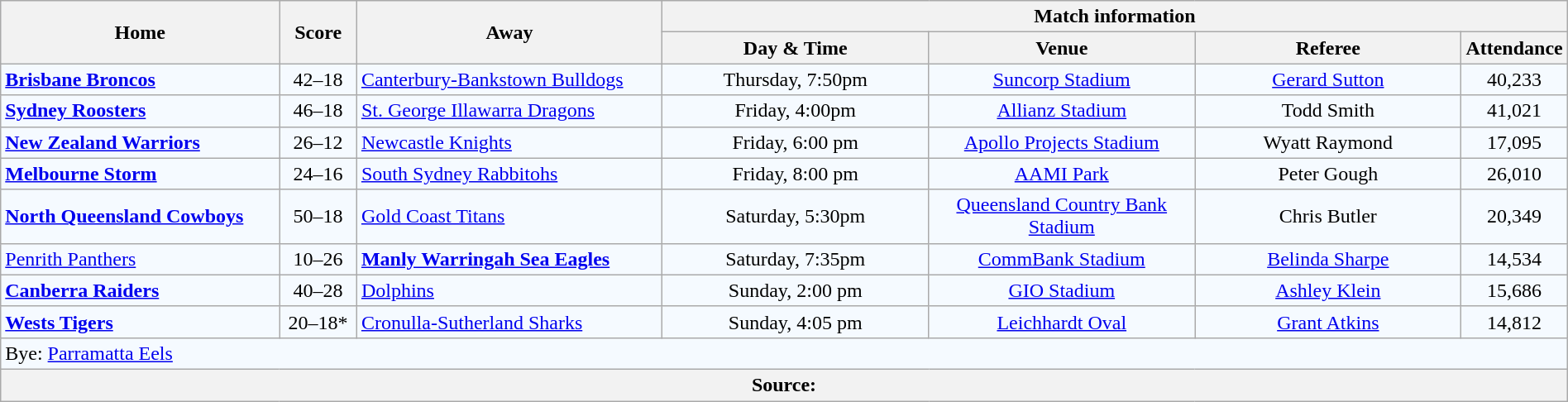<table class="wikitable" style="border-collapse:collapse; text-align:center; width:100%;">
<tr style="text-align:center; background:#f5faff;"  style="background:#c1d8ff;">
<th rowspan="2">Home</th>
<th rowspan="2">Score</th>
<th rowspan="2">Away</th>
<th colspan="4">Match information</th>
</tr>
<tr>
<th width="17%">Day & Time</th>
<th width="17%">Venue</th>
<th width="17%">Referee</th>
<th width="5%">Attendance</th>
</tr>
<tr style="text-align:center; background:#f5faff;">
<td align="left"><strong> <a href='#'>Brisbane Broncos</a></strong></td>
<td>42–18</td>
<td align="left"> <a href='#'>Canterbury-Bankstown Bulldogs</a></td>
<td>Thursday, 7:50pm</td>
<td><a href='#'>Suncorp Stadium</a></td>
<td><a href='#'>Gerard Sutton</a></td>
<td>40,233</td>
</tr>
<tr style="text-align:center; background:#f5faff;">
<td align="left"><strong> <a href='#'>Sydney Roosters</a></strong></td>
<td>46–18</td>
<td align="left"> <a href='#'>St. George Illawarra Dragons</a></td>
<td>Friday, 4:00pm</td>
<td><a href='#'>Allianz Stadium</a></td>
<td>Todd Smith</td>
<td>41,021</td>
</tr>
<tr style="text-align:center; background:#f5faff;">
<td align="left"><strong> <a href='#'>New Zealand Warriors</a></strong></td>
<td>26–12</td>
<td align="left"> <a href='#'>Newcastle Knights</a></td>
<td>Friday, 6:00 pm</td>
<td><a href='#'>Apollo Projects Stadium</a></td>
<td>Wyatt Raymond</td>
<td>17,095</td>
</tr>
<tr style="text-align:center; background:#f5faff;">
<td align="left"><strong> <a href='#'>Melbourne Storm</a></strong></td>
<td>24–16</td>
<td align="left"> <a href='#'>South Sydney Rabbitohs</a></td>
<td>Friday, 8:00 pm</td>
<td><a href='#'>AAMI Park</a></td>
<td>Peter Gough</td>
<td>26,010</td>
</tr>
<tr style="text-align:center; background:#f5faff;">
<td align="left"><strong> <a href='#'>North Queensland Cowboys</a></strong></td>
<td>50–18</td>
<td align="left"> <a href='#'>Gold Coast Titans</a></td>
<td>Saturday, 5:30pm</td>
<td><a href='#'>Queensland Country Bank Stadium</a></td>
<td>Chris Butler</td>
<td>20,349</td>
</tr>
<tr style="text-align:center; background:#f5faff;">
<td align="left"> <a href='#'>Penrith Panthers</a></td>
<td>10–26</td>
<td align="left"><strong> <a href='#'>Manly Warringah Sea Eagles</a></strong></td>
<td>Saturday, 7:35pm</td>
<td><a href='#'>CommBank Stadium</a></td>
<td><a href='#'>Belinda Sharpe</a></td>
<td>14,534</td>
</tr>
<tr style="text-align:center; background:#f5faff;">
<td align="left"><strong> <a href='#'>Canberra Raiders</a></strong></td>
<td>40–28</td>
<td align="left"> <a href='#'>Dolphins</a></td>
<td>Sunday, 2:00 pm</td>
<td><a href='#'>GIO Stadium</a></td>
<td><a href='#'>Ashley Klein</a></td>
<td>15,686</td>
</tr>
<tr style="text-align:center; background:#f5faff;">
<td align="left"><strong> <a href='#'>Wests Tigers</a></strong></td>
<td>20–18*</td>
<td align="left"> <a href='#'>Cronulla-Sutherland Sharks</a></td>
<td>Sunday, 4:05 pm</td>
<td><a href='#'>Leichhardt Oval</a></td>
<td><a href='#'>Grant Atkins</a></td>
<td>14,812</td>
</tr>
<tr style="text-align:center; background:#f5faff;">
<td colspan="7" align="left">Bye:  <a href='#'>Parramatta Eels</a></td>
</tr>
<tr>
<th colspan="7" align="left">Source:</th>
</tr>
</table>
